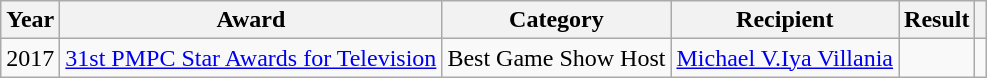<table class="wikitable">
<tr>
<th>Year</th>
<th>Award</th>
<th>Category</th>
<th>Recipient</th>
<th>Result</th>
<th></th>
</tr>
<tr>
<td>2017</td>
<td><a href='#'>31st PMPC Star Awards for Television</a></td>
<td>Best Game Show Host</td>
<td><a href='#'>Michael V.</a><a href='#'>Iya Villania</a></td>
<td></td>
<td></td>
</tr>
</table>
